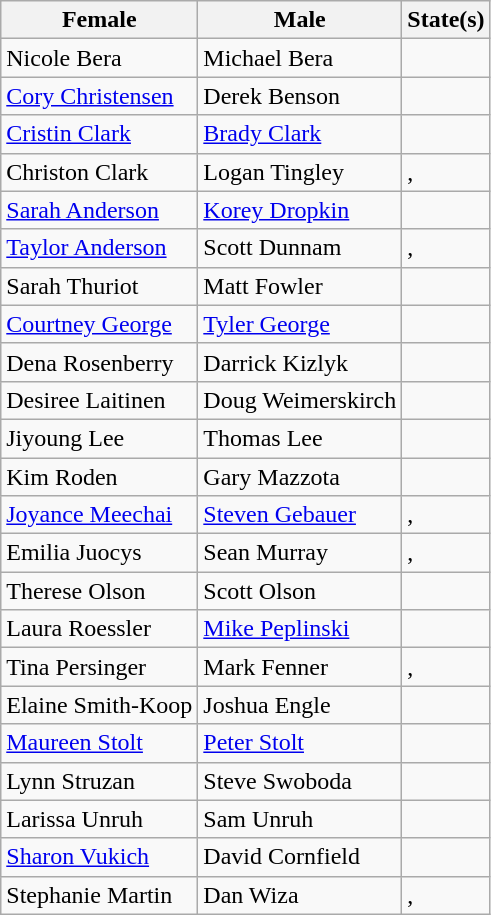<table class="wikitable">
<tr>
<th>Female</th>
<th>Male</th>
<th>State(s)</th>
</tr>
<tr>
<td>Nicole Bera</td>
<td>Michael Bera</td>
<td></td>
</tr>
<tr>
<td><a href='#'>Cory Christensen</a></td>
<td>Derek Benson</td>
<td></td>
</tr>
<tr>
<td><a href='#'>Cristin Clark</a></td>
<td><a href='#'>Brady Clark</a></td>
<td></td>
</tr>
<tr>
<td>Christon Clark</td>
<td>Logan Tingley</td>
<td>, </td>
</tr>
<tr>
<td><a href='#'>Sarah Anderson</a></td>
<td><a href='#'>Korey Dropkin</a></td>
<td></td>
</tr>
<tr>
<td><a href='#'>Taylor Anderson</a></td>
<td>Scott Dunnam</td>
<td>, </td>
</tr>
<tr>
<td>Sarah Thuriot</td>
<td>Matt Fowler</td>
<td></td>
</tr>
<tr>
<td><a href='#'>Courtney George</a></td>
<td><a href='#'>Tyler George</a></td>
<td></td>
</tr>
<tr>
<td>Dena Rosenberry</td>
<td>Darrick Kizlyk</td>
<td></td>
</tr>
<tr>
<td>Desiree Laitinen</td>
<td>Doug Weimerskirch</td>
<td></td>
</tr>
<tr>
<td>Jiyoung Lee</td>
<td>Thomas Lee</td>
<td></td>
</tr>
<tr>
<td>Kim Roden</td>
<td>Gary Mazzota</td>
<td></td>
</tr>
<tr>
<td><a href='#'>Joyance Meechai</a></td>
<td><a href='#'>Steven Gebauer</a></td>
<td>, </td>
</tr>
<tr>
<td>Emilia Juocys</td>
<td>Sean Murray</td>
<td>, </td>
</tr>
<tr>
<td>Therese Olson</td>
<td>Scott Olson</td>
<td></td>
</tr>
<tr>
<td>Laura Roessler</td>
<td><a href='#'>Mike Peplinski</a></td>
<td></td>
</tr>
<tr>
<td>Tina Persinger</td>
<td>Mark Fenner</td>
<td>, </td>
</tr>
<tr>
<td>Elaine Smith-Koop</td>
<td>Joshua Engle</td>
<td></td>
</tr>
<tr>
<td><a href='#'>Maureen Stolt</a></td>
<td><a href='#'>Peter Stolt</a></td>
<td></td>
</tr>
<tr>
<td>Lynn Struzan</td>
<td>Steve Swoboda</td>
<td></td>
</tr>
<tr>
<td>Larissa Unruh</td>
<td>Sam Unruh</td>
<td></td>
</tr>
<tr>
<td><a href='#'>Sharon Vukich</a></td>
<td>David Cornfield</td>
<td></td>
</tr>
<tr>
<td>Stephanie Martin</td>
<td>Dan Wiza</td>
<td>, </td>
</tr>
</table>
